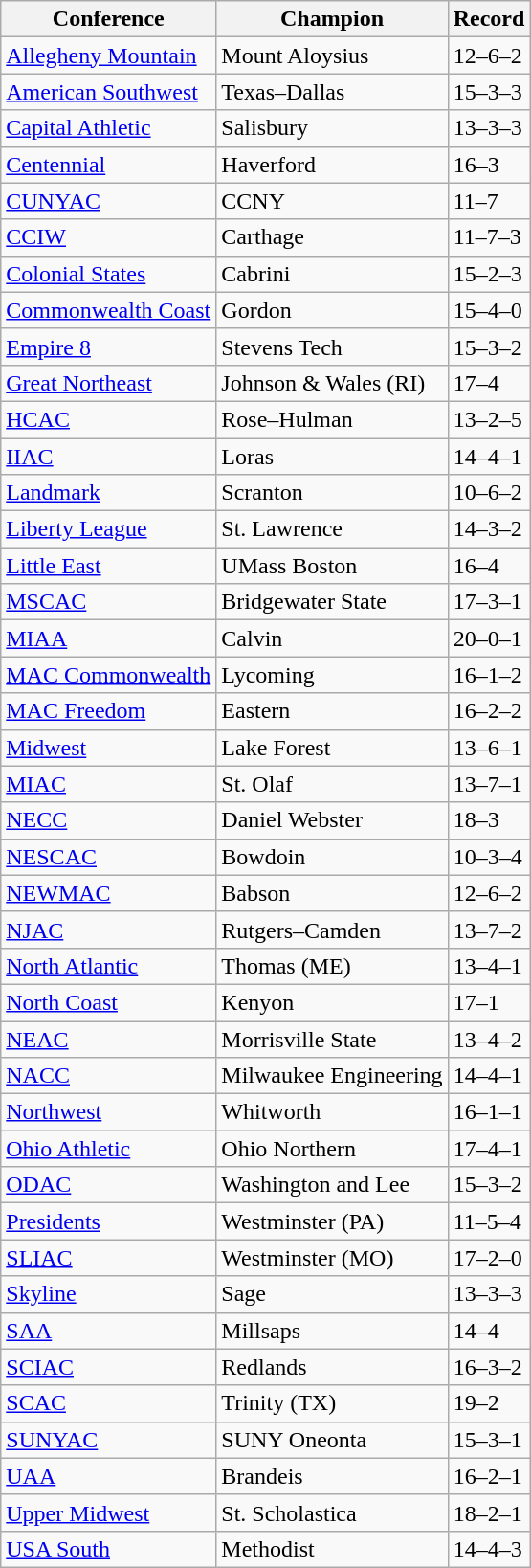<table class="wikitable">
<tr>
<th>Conference</th>
<th>Champion</th>
<th>Record</th>
</tr>
<tr>
<td><a href='#'>Allegheny Mountain</a></td>
<td>Mount Aloysius</td>
<td>12–6–2</td>
</tr>
<tr>
<td><a href='#'>American Southwest</a></td>
<td>Texas–Dallas</td>
<td>15–3–3</td>
</tr>
<tr>
<td><a href='#'>Capital Athletic</a></td>
<td>Salisbury</td>
<td>13–3–3</td>
</tr>
<tr>
<td><a href='#'>Centennial</a></td>
<td>Haverford</td>
<td>16–3</td>
</tr>
<tr>
<td><a href='#'>CUNYAC</a></td>
<td>CCNY</td>
<td>11–7</td>
</tr>
<tr>
<td><a href='#'>CCIW</a></td>
<td>Carthage</td>
<td>11–7–3</td>
</tr>
<tr>
<td><a href='#'>Colonial States</a></td>
<td>Cabrini</td>
<td>15–2–3</td>
</tr>
<tr>
<td><a href='#'>Commonwealth Coast</a></td>
<td>Gordon</td>
<td>15–4–0</td>
</tr>
<tr>
<td><a href='#'>Empire 8</a></td>
<td>Stevens Tech</td>
<td>15–3–2</td>
</tr>
<tr>
<td><a href='#'>Great Northeast</a></td>
<td>Johnson & Wales (RI)</td>
<td>17–4</td>
</tr>
<tr>
<td><a href='#'>HCAC</a></td>
<td>Rose–Hulman</td>
<td>13–2–5</td>
</tr>
<tr>
<td><a href='#'>IIAC</a></td>
<td>Loras</td>
<td>14–4–1</td>
</tr>
<tr>
<td><a href='#'>Landmark</a></td>
<td>Scranton</td>
<td>10–6–2</td>
</tr>
<tr>
<td><a href='#'>Liberty League</a></td>
<td>St. Lawrence</td>
<td>14–3–2</td>
</tr>
<tr>
<td><a href='#'>Little East</a></td>
<td>UMass Boston</td>
<td>16–4</td>
</tr>
<tr>
<td><a href='#'>MSCAC</a></td>
<td>Bridgewater State</td>
<td>17–3–1</td>
</tr>
<tr>
<td><a href='#'>MIAA</a></td>
<td>Calvin</td>
<td>20–0–1</td>
</tr>
<tr>
<td><a href='#'>MAC Commonwealth</a></td>
<td>Lycoming</td>
<td>16–1–2</td>
</tr>
<tr>
<td><a href='#'>MAC Freedom</a></td>
<td>Eastern</td>
<td>16–2–2</td>
</tr>
<tr>
<td><a href='#'>Midwest</a></td>
<td>Lake Forest</td>
<td>13–6–1</td>
</tr>
<tr>
<td><a href='#'>MIAC</a></td>
<td>St. Olaf</td>
<td>13–7–1</td>
</tr>
<tr>
<td><a href='#'>NECC</a></td>
<td>Daniel Webster</td>
<td>18–3</td>
</tr>
<tr>
<td><a href='#'>NESCAC</a></td>
<td>Bowdoin</td>
<td>10–3–4</td>
</tr>
<tr>
<td><a href='#'>NEWMAC</a></td>
<td>Babson</td>
<td>12–6–2</td>
</tr>
<tr>
<td><a href='#'>NJAC</a></td>
<td>Rutgers–Camden</td>
<td>13–7–2</td>
</tr>
<tr>
<td><a href='#'>North Atlantic</a></td>
<td>Thomas (ME)</td>
<td>13–4–1</td>
</tr>
<tr>
<td><a href='#'>North Coast</a></td>
<td>Kenyon</td>
<td>17–1</td>
</tr>
<tr>
<td><a href='#'>NEAC</a></td>
<td>Morrisville State</td>
<td>13–4–2</td>
</tr>
<tr>
<td><a href='#'>NACC</a></td>
<td>Milwaukee Engineering</td>
<td>14–4–1</td>
</tr>
<tr>
<td><a href='#'>Northwest</a></td>
<td>Whitworth</td>
<td>16–1–1</td>
</tr>
<tr>
<td><a href='#'>Ohio Athletic</a></td>
<td>Ohio Northern</td>
<td>17–4–1</td>
</tr>
<tr>
<td><a href='#'>ODAC</a></td>
<td>Washington and Lee</td>
<td>15–3–2</td>
</tr>
<tr>
<td><a href='#'>Presidents</a></td>
<td>Westminster (PA)</td>
<td>11–5–4</td>
</tr>
<tr>
<td><a href='#'>SLIAC</a></td>
<td>Westminster (MO)</td>
<td>17–2–0</td>
</tr>
<tr>
<td><a href='#'>Skyline</a></td>
<td>Sage</td>
<td>13–3–3</td>
</tr>
<tr>
<td><a href='#'>SAA</a></td>
<td>Millsaps</td>
<td>14–4</td>
</tr>
<tr>
<td><a href='#'>SCIAC</a></td>
<td>Redlands</td>
<td>16–3–2</td>
</tr>
<tr>
<td><a href='#'>SCAC</a></td>
<td>Trinity (TX)</td>
<td>19–2</td>
</tr>
<tr>
<td><a href='#'>SUNYAC</a></td>
<td>SUNY Oneonta</td>
<td>15–3–1</td>
</tr>
<tr>
<td><a href='#'>UAA</a></td>
<td>Brandeis</td>
<td>16–2–1</td>
</tr>
<tr>
<td><a href='#'>Upper Midwest</a></td>
<td>St. Scholastica</td>
<td>18–2–1</td>
</tr>
<tr>
<td><a href='#'>USA South</a></td>
<td>Methodist</td>
<td>14–4–3</td>
</tr>
</table>
